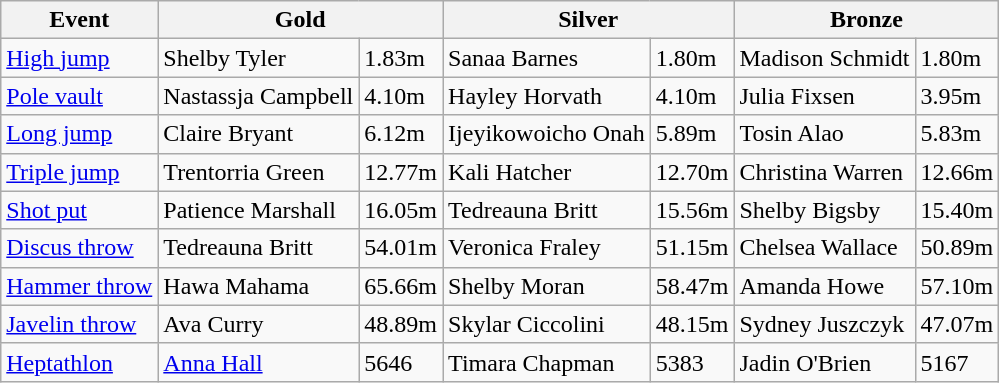<table class="wikitable">
<tr>
<th>Event</th>
<th colspan="2">Gold</th>
<th colspan="2">Silver</th>
<th colspan="2">Bronze</th>
</tr>
<tr>
<td><a href='#'>High jump</a></td>
<td>Shelby Tyler</td>
<td>1.83m</td>
<td>Sanaa Barnes</td>
<td>1.80m</td>
<td>Madison Schmidt</td>
<td>1.80m</td>
</tr>
<tr>
<td><a href='#'>Pole vault</a></td>
<td>Nastassja Campbell</td>
<td>4.10m</td>
<td>Hayley Horvath</td>
<td>4.10m</td>
<td>Julia Fixsen</td>
<td>3.95m</td>
</tr>
<tr>
<td><a href='#'>Long jump</a></td>
<td>Claire Bryant</td>
<td>6.12m</td>
<td>Ijeyikowoicho Onah</td>
<td>5.89m</td>
<td>Tosin Alao</td>
<td>5.83m</td>
</tr>
<tr>
<td><a href='#'>Triple jump</a></td>
<td>Trentorria Green</td>
<td>12.77m</td>
<td>Kali Hatcher</td>
<td>12.70m</td>
<td>Christina Warren</td>
<td>12.66m</td>
</tr>
<tr>
<td><a href='#'>Shot put</a></td>
<td>Patience Marshall</td>
<td>16.05m</td>
<td>Tedreauna Britt</td>
<td>15.56m</td>
<td>Shelby Bigsby</td>
<td>15.40m</td>
</tr>
<tr>
<td><a href='#'>Discus throw</a></td>
<td>Tedreauna Britt</td>
<td>54.01m</td>
<td>Veronica Fraley</td>
<td>51.15m</td>
<td>Chelsea Wallace</td>
<td>50.89m</td>
</tr>
<tr>
<td><a href='#'>Hammer throw</a></td>
<td>Hawa Mahama</td>
<td>65.66m</td>
<td>Shelby Moran</td>
<td>58.47m</td>
<td>Amanda Howe</td>
<td>57.10m</td>
</tr>
<tr>
<td><a href='#'>Javelin throw</a></td>
<td>Ava Curry</td>
<td>48.89m</td>
<td>Skylar Ciccolini</td>
<td>48.15m</td>
<td>Sydney Juszczyk</td>
<td>47.07m</td>
</tr>
<tr>
<td><a href='#'>Heptathlon</a></td>
<td><a href='#'>Anna Hall</a></td>
<td>5646</td>
<td>Timara Chapman</td>
<td>5383</td>
<td>Jadin O'Brien</td>
<td>5167</td>
</tr>
</table>
